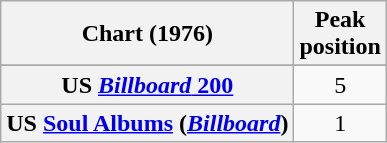<table class="wikitable sortable plainrowheaders" style="text-align:center">
<tr>
<th scope="col">Chart (1976)</th>
<th scope="col">Peak<br>position</th>
</tr>
<tr>
</tr>
<tr>
<th scope="row">US <a href='#'><em>Billboard</em> 200</a></th>
<td>5</td>
</tr>
<tr>
<th scope="row">US <a href='#'>Soul Albums</a> (<em><a href='#'>Billboard</a></em>)</th>
<td>1</td>
</tr>
</table>
